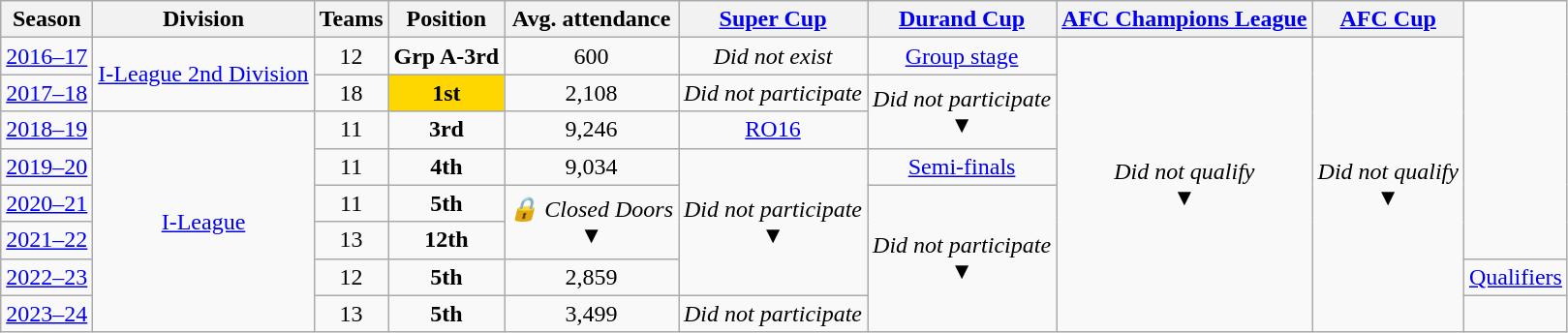<table class="wikitable" style="text-align: center;">
<tr>
<th>Season</th>
<th>Division</th>
<th>Teams</th>
<th>Position</th>
<th>Avg. attendance</th>
<th><a href='#'>Super Cup</a></th>
<th><a href='#'>Durand Cup</a></th>
<th><a href='#'>AFC Champions League</a></th>
<th><a href='#'>AFC Cup</a></th>
</tr>
<tr>
<td><a href='#'>2016–17</a></td>
<td rowspan="2"><a href='#'>I-League 2nd Division</a></td>
<td>12</td>
<td><strong>Grp A-3rd</strong></td>
<td>600</td>
<td rowspan="1"><em>Did not exist</em></td>
<td><a href='#'>Group stage</a></td>
<td rowspan="8"><em>Did not qualify</em><br>▼</td>
<td rowspan="8"><em>Did not qualify</em><br>▼</td>
</tr>
<tr>
<td><a href='#'>2017–18</a></td>
<td>18</td>
<td bgcolor="gold"><strong>1st</strong></td>
<td>2,108</td>
<td rowspan="1"><em>Did not participate</em></td>
<td rowspan="2"><em>Did not participate</em><br>▼</td>
</tr>
<tr>
<td><a href='#'>2018–19</a></td>
<td rowspan="6"><a href='#'>I-League</a></td>
<td>11</td>
<td><strong>3rd</strong></td>
<td>9,246</td>
<td><a href='#'>RO16</a></td>
</tr>
<tr>
<td><a href='#'>2019–20</a></td>
<td>11</td>
<td><strong>4th</strong></td>
<td>9,034</td>
<td rowspan="4"><em>Did not participate</em><br>▼</td>
<td><a href='#'>Semi-finals</a></td>
</tr>
<tr>
<td><a href='#'>2020–21</a></td>
<td>11</td>
<td><strong>5th</strong></td>
<td rowspan="2"><em>🔒 Closed Doors</em><br>▼</td>
<td rowspan="4"><em>Did not participate</em><br>▼</td>
</tr>
<tr>
<td><a href='#'>2021–22</a></td>
<td>13</td>
<td><strong>12th</strong></td>
</tr>
<tr>
<td><a href='#'>2022–23</a></td>
<td>12</td>
<td><strong>5th</strong></td>
<td>2,859</td>
<td><a href='#'>Qualifiers</a></td>
</tr>
<tr>
<td><a href='#'>2023–24</a></td>
<td>13</td>
<td><strong>5th</strong></td>
<td>3,499</td>
<td rowspan="1"><em>Did not participate</em></td>
</tr>
</table>
